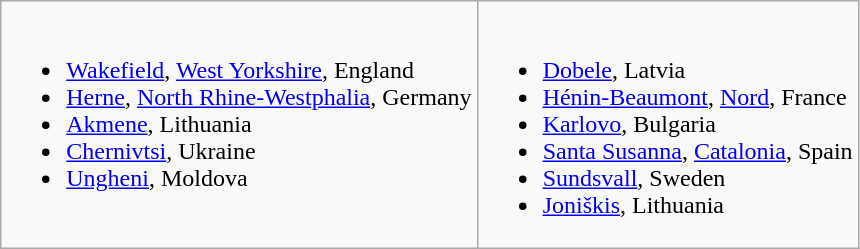<table class="wikitable">
<tr valign="top">
<td><br><ul><li> <a href='#'>Wakefield</a>, <a href='#'>West Yorkshire</a>, England</li><li> <a href='#'>Herne</a>, <a href='#'>North Rhine-Westphalia</a>, Germany</li><li> <a href='#'>Akmene</a>, Lithuania</li><li> <a href='#'>Chernivtsi</a>, Ukraine</li><li> <a href='#'>Ungheni</a>, Moldova</li></ul></td>
<td><br><ul><li> <a href='#'>Dobele</a>, Latvia</li><li> <a href='#'>Hénin-Beaumont</a>, <a href='#'>Nord</a>, France</li><li> <a href='#'>Karlovo</a>, Bulgaria</li><li> <a href='#'>Santa Susanna</a>, <a href='#'>Catalonia</a>, Spain</li><li> <a href='#'>Sundsvall</a>, Sweden</li><li> <a href='#'>Joniškis</a>, Lithuania</li></ul></td>
</tr>
</table>
